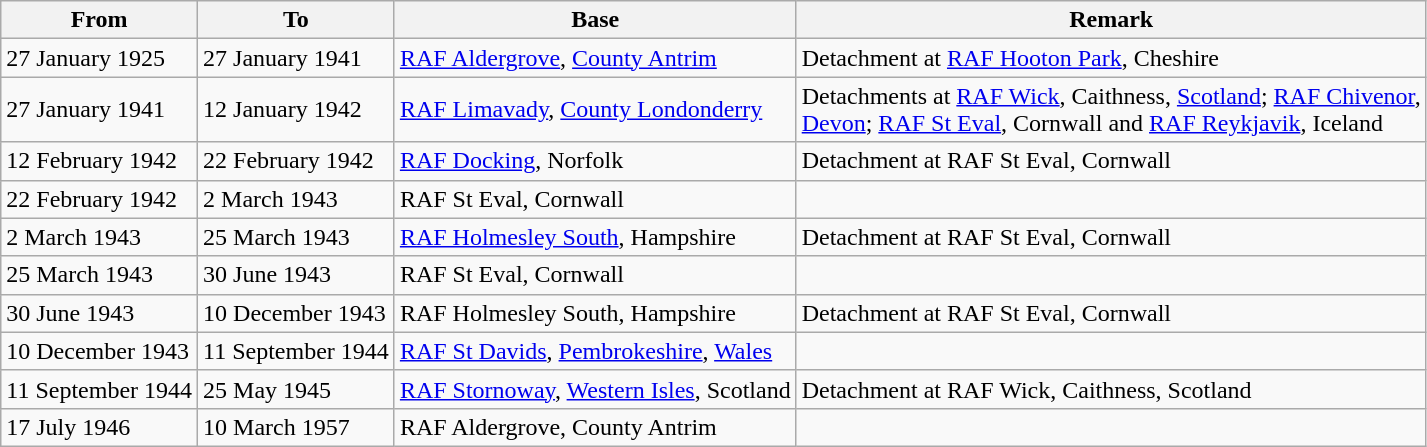<table class="wikitable">
<tr>
<th>From</th>
<th>To</th>
<th>Base</th>
<th>Remark</th>
</tr>
<tr>
<td>27 January 1925</td>
<td>27 January 1941</td>
<td><a href='#'>RAF Aldergrove</a>, <a href='#'>County Antrim</a></td>
<td>Detachment at <a href='#'>RAF Hooton Park</a>, Cheshire</td>
</tr>
<tr>
<td>27 January 1941</td>
<td>12 January 1942</td>
<td><a href='#'>RAF Limavady</a>, <a href='#'>County Londonderry</a></td>
<td>Detachments at <a href='#'>RAF Wick</a>, Caithness, <a href='#'>Scotland</a>; <a href='#'>RAF Chivenor</a>,<br> <a href='#'>Devon</a>; <a href='#'>RAF St Eval</a>, Cornwall and <a href='#'>RAF Reykjavik</a>, Iceland</td>
</tr>
<tr>
<td>12 February 1942</td>
<td>22 February 1942</td>
<td><a href='#'>RAF Docking</a>, Norfolk</td>
<td>Detachment at RAF St Eval, Cornwall</td>
</tr>
<tr>
<td>22 February 1942</td>
<td>2 March 1943</td>
<td>RAF St Eval, Cornwall</td>
<td></td>
</tr>
<tr>
<td>2 March 1943</td>
<td>25 March 1943</td>
<td><a href='#'>RAF Holmesley South</a>, Hampshire</td>
<td>Detachment at RAF St Eval, Cornwall</td>
</tr>
<tr>
<td>25 March 1943</td>
<td>30 June 1943</td>
<td>RAF St Eval, Cornwall</td>
<td></td>
</tr>
<tr>
<td>30 June 1943</td>
<td>10 December 1943</td>
<td>RAF Holmesley South, Hampshire</td>
<td>Detachment at RAF St Eval, Cornwall</td>
</tr>
<tr>
<td>10 December 1943</td>
<td>11 September 1944</td>
<td><a href='#'>RAF St Davids</a>, <a href='#'>Pembrokeshire</a>, <a href='#'>Wales</a></td>
<td></td>
</tr>
<tr>
<td>11 September 1944</td>
<td>25 May 1945</td>
<td><a href='#'>RAF Stornoway</a>, <a href='#'>Western Isles</a>, Scotland</td>
<td>Detachment at RAF Wick, Caithness, Scotland</td>
</tr>
<tr>
<td>17 July 1946</td>
<td>10 March 1957</td>
<td>RAF Aldergrove, County Antrim</td>
<td></td>
</tr>
</table>
